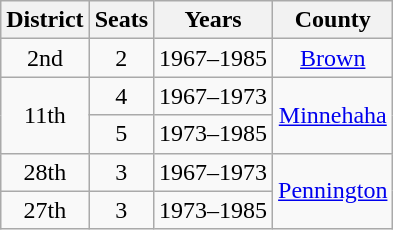<table class="wikitable">
<tr>
<th>District</th>
<th>Seats</th>
<th>Years</th>
<th>County</th>
</tr>
<tr align=center>
<td>2nd</td>
<td>2</td>
<td>1967–1985</td>
<td><a href='#'>Brown</a></td>
</tr>
<tr align=center>
<td rowspan=2>11th</td>
<td>4</td>
<td>1967–1973</td>
<td rowspan=2><a href='#'>Minnehaha</a></td>
</tr>
<tr align=center>
<td>5</td>
<td>1973–1985</td>
</tr>
<tr align=center>
<td>28th</td>
<td>3</td>
<td>1967–1973</td>
<td rowspan=2><a href='#'>Pennington</a></td>
</tr>
<tr align=center>
<td>27th</td>
<td>3</td>
<td>1973–1985</td>
</tr>
</table>
